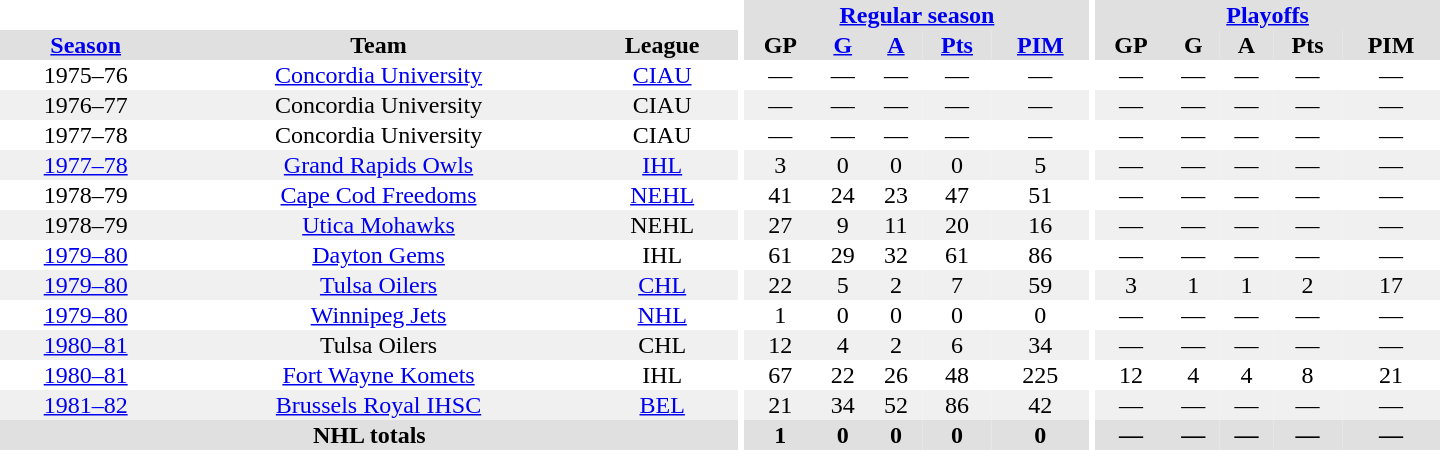<table border="0" cellpadding="1" cellspacing="0" style="text-align:center; width:60em">
<tr bgcolor="#e0e0e0">
<th colspan="3" bgcolor="#ffffff"></th>
<th rowspan="100" bgcolor="#ffffff"></th>
<th colspan="5"><a href='#'>Regular season</a></th>
<th rowspan="100" bgcolor="#ffffff"></th>
<th colspan="5"><a href='#'>Playoffs</a></th>
</tr>
<tr bgcolor="#e0e0e0">
<th><a href='#'>Season</a></th>
<th>Team</th>
<th>League</th>
<th>GP</th>
<th><a href='#'>G</a></th>
<th><a href='#'>A</a></th>
<th><a href='#'>Pts</a></th>
<th><a href='#'>PIM</a></th>
<th>GP</th>
<th>G</th>
<th>A</th>
<th>Pts</th>
<th>PIM</th>
</tr>
<tr>
<td>1975–76</td>
<td><a href='#'>Concordia University</a></td>
<td><a href='#'>CIAU</a></td>
<td>—</td>
<td>—</td>
<td>—</td>
<td>—</td>
<td>—</td>
<td>—</td>
<td>—</td>
<td>—</td>
<td>—</td>
<td>—</td>
</tr>
<tr bgcolor="#f0f0f0">
<td>1976–77</td>
<td>Concordia University</td>
<td>CIAU</td>
<td>—</td>
<td>—</td>
<td>—</td>
<td>—</td>
<td>—</td>
<td>—</td>
<td>—</td>
<td>—</td>
<td>—</td>
<td>—</td>
</tr>
<tr>
<td>1977–78</td>
<td>Concordia University</td>
<td>CIAU</td>
<td>—</td>
<td>—</td>
<td>—</td>
<td>—</td>
<td>—</td>
<td>—</td>
<td>—</td>
<td>—</td>
<td>—</td>
<td>—</td>
</tr>
<tr bgcolor="#f0f0f0">
<td><a href='#'>1977–78</a></td>
<td><a href='#'>Grand Rapids Owls</a></td>
<td><a href='#'>IHL</a></td>
<td>3</td>
<td>0</td>
<td>0</td>
<td>0</td>
<td>5</td>
<td>—</td>
<td>—</td>
<td>—</td>
<td>—</td>
<td>—</td>
</tr>
<tr>
<td>1978–79</td>
<td><a href='#'>Cape Cod Freedoms</a></td>
<td><a href='#'>NEHL</a></td>
<td>41</td>
<td>24</td>
<td>23</td>
<td>47</td>
<td>51</td>
<td>—</td>
<td>—</td>
<td>—</td>
<td>—</td>
<td>—</td>
</tr>
<tr bgcolor="#f0f0f0">
<td>1978–79</td>
<td><a href='#'>Utica Mohawks</a></td>
<td>NEHL</td>
<td>27</td>
<td>9</td>
<td>11</td>
<td>20</td>
<td>16</td>
<td>—</td>
<td>—</td>
<td>—</td>
<td>—</td>
<td>—</td>
</tr>
<tr>
<td><a href='#'>1979–80</a></td>
<td><a href='#'>Dayton Gems</a></td>
<td>IHL</td>
<td>61</td>
<td>29</td>
<td>32</td>
<td>61</td>
<td>86</td>
<td>—</td>
<td>—</td>
<td>—</td>
<td>—</td>
<td>—</td>
</tr>
<tr bgcolor="#f0f0f0">
<td><a href='#'>1979–80</a></td>
<td><a href='#'>Tulsa Oilers</a></td>
<td><a href='#'>CHL</a></td>
<td>22</td>
<td>5</td>
<td>2</td>
<td>7</td>
<td>59</td>
<td>3</td>
<td>1</td>
<td>1</td>
<td>2</td>
<td>17</td>
</tr>
<tr>
<td><a href='#'>1979–80</a></td>
<td><a href='#'>Winnipeg Jets</a></td>
<td><a href='#'>NHL</a></td>
<td>1</td>
<td>0</td>
<td>0</td>
<td>0</td>
<td>0</td>
<td>—</td>
<td>—</td>
<td>—</td>
<td>—</td>
<td>—</td>
</tr>
<tr bgcolor="#f0f0f0">
<td><a href='#'>1980–81</a></td>
<td>Tulsa Oilers</td>
<td>CHL</td>
<td>12</td>
<td>4</td>
<td>2</td>
<td>6</td>
<td>34</td>
<td>—</td>
<td>—</td>
<td>—</td>
<td>—</td>
<td>—</td>
</tr>
<tr>
<td><a href='#'>1980–81</a></td>
<td><a href='#'>Fort Wayne Komets</a></td>
<td>IHL</td>
<td>67</td>
<td>22</td>
<td>26</td>
<td>48</td>
<td>225</td>
<td>12</td>
<td>4</td>
<td>4</td>
<td>8</td>
<td>21</td>
</tr>
<tr bgcolor="#f0f0f0">
<td><a href='#'>1981–82</a></td>
<td><a href='#'>Brussels Royal IHSC</a></td>
<td><a href='#'>BEL</a></td>
<td>21</td>
<td>34</td>
<td>52</td>
<td>86</td>
<td>42</td>
<td>—</td>
<td>—</td>
<td>—</td>
<td>—</td>
<td>—</td>
</tr>
<tr bgcolor="#e0e0e0">
<th colspan="3">NHL totals</th>
<th>1</th>
<th>0</th>
<th>0</th>
<th>0</th>
<th>0</th>
<th>—</th>
<th>—</th>
<th>—</th>
<th>—</th>
<th>—</th>
</tr>
</table>
